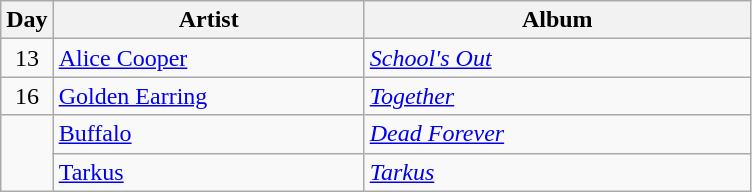<table class="wikitable" border="1">
<tr>
<th>Day</th>
<th width="200">Artist</th>
<th width="250">Album</th>
</tr>
<tr>
<td style="text-align:center;" rowspan="1">13</td>
<td><a href='#'>Alice Cooper</a></td>
<td><em><a href='#'>School's Out</a></em></td>
</tr>
<tr>
<td style="text-align:center;" rowspan="1">16</td>
<td><a href='#'>Golden Earring</a></td>
<td><em><a href='#'>Together</a></em></td>
</tr>
<tr>
<td rowspan="2"></td>
<td><a href='#'>Buffalo</a></td>
<td><em><a href='#'>Dead Forever</a></em></td>
</tr>
<tr>
<td><a href='#'>Tarkus</a></td>
<td><em><a href='#'>Tarkus</a></em></td>
</tr>
</table>
